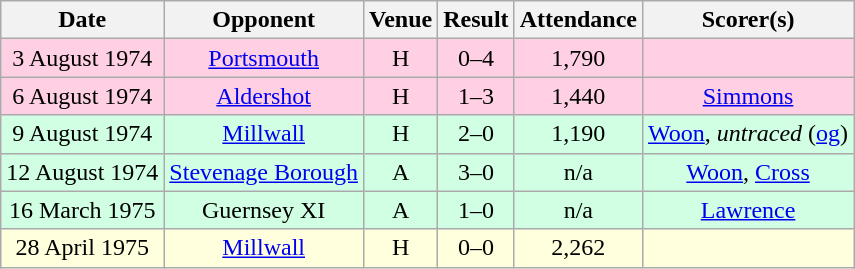<table class="wikitable sortable" style="text-align:center;">
<tr>
<th>Date</th>
<th>Opponent</th>
<th>Venue</th>
<th>Result</th>
<th>Attendance</th>
<th>Scorer(s)</th>
</tr>
<tr style="background:#ffd0e3;">
<td>3 August 1974</td>
<td><a href='#'>Portsmouth</a></td>
<td>H</td>
<td>0–4</td>
<td>1,790</td>
<td></td>
</tr>
<tr style="background:#ffd0e3;">
<td>6 August 1974</td>
<td><a href='#'>Aldershot</a></td>
<td>H</td>
<td>1–3</td>
<td>1,440</td>
<td><a href='#'>Simmons</a></td>
</tr>
<tr style="background:#d0ffe3;">
<td>9 August 1974</td>
<td><a href='#'>Millwall</a></td>
<td>H</td>
<td>2–0</td>
<td>1,190</td>
<td><a href='#'>Woon</a>, <em>untraced</em> (<a href='#'>og</a>)</td>
</tr>
<tr style="background:#d0ffe3;">
<td>12 August 1974</td>
<td><a href='#'>Stevenage Borough</a></td>
<td>A</td>
<td>3–0</td>
<td>n/a</td>
<td><a href='#'>Woon</a>, <a href='#'>Cross</a></td>
</tr>
<tr style="background:#d0ffe3;">
<td>16 March 1975</td>
<td>Guernsey XI</td>
<td>A</td>
<td>1–0</td>
<td>n/a</td>
<td><a href='#'>Lawrence</a></td>
</tr>
<tr style="background:#ffd;">
<td>28 April 1975</td>
<td><a href='#'>Millwall</a></td>
<td>H</td>
<td>0–0</td>
<td>2,262</td>
<td></td>
</tr>
</table>
